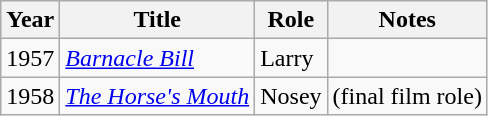<table class="wikitable">
<tr>
<th>Year</th>
<th>Title</th>
<th>Role</th>
<th>Notes</th>
</tr>
<tr>
<td>1957</td>
<td><em><a href='#'>Barnacle Bill</a></em></td>
<td>Larry</td>
<td></td>
</tr>
<tr>
<td>1958</td>
<td><em><a href='#'>The Horse's Mouth</a></em></td>
<td>Nosey</td>
<td>(final film role)</td>
</tr>
</table>
